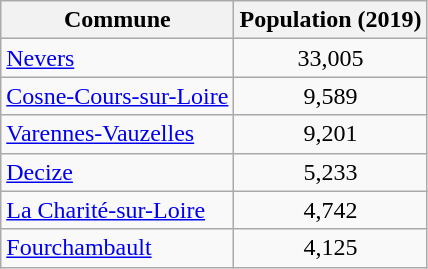<table class=wikitable>
<tr>
<th>Commune</th>
<th>Population (2019)</th>
</tr>
<tr>
<td><a href='#'>Nevers</a></td>
<td style="text-align: center;">33,005</td>
</tr>
<tr>
<td><a href='#'>Cosne-Cours-sur-Loire</a></td>
<td style="text-align: center;">9,589</td>
</tr>
<tr>
<td><a href='#'>Varennes-Vauzelles</a></td>
<td style="text-align: center;">9,201</td>
</tr>
<tr>
<td><a href='#'>Decize</a></td>
<td style="text-align: center;">5,233</td>
</tr>
<tr>
<td><a href='#'>La Charité-sur-Loire</a></td>
<td style="text-align: center;">4,742</td>
</tr>
<tr>
<td><a href='#'>Fourchambault</a></td>
<td style="text-align: center;">4,125</td>
</tr>
</table>
